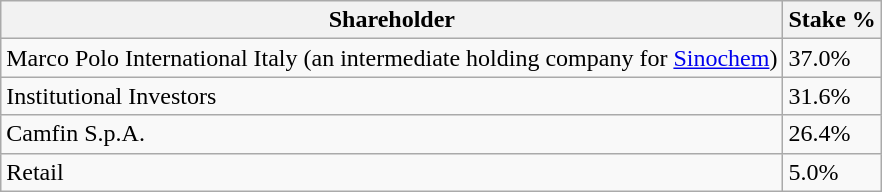<table class="wikitable">
<tr>
<th>Shareholder</th>
<th>Stake %</th>
</tr>
<tr>
<td>Marco Polo International Italy (an intermediate holding company for <a href='#'>Sinochem</a>)</td>
<td>37.0%</td>
</tr>
<tr>
<td>Institutional Investors</td>
<td>31.6%</td>
</tr>
<tr>
<td>Camfin S.p.A.</td>
<td>26.4%</td>
</tr>
<tr>
<td>Retail</td>
<td>5.0%</td>
</tr>
</table>
